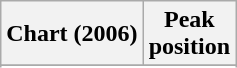<table class="wikitable sortable plainrowheaders">
<tr>
<th scope="col">Chart (2006)</th>
<th scope="col">Peak<br>position</th>
</tr>
<tr>
</tr>
<tr>
</tr>
</table>
